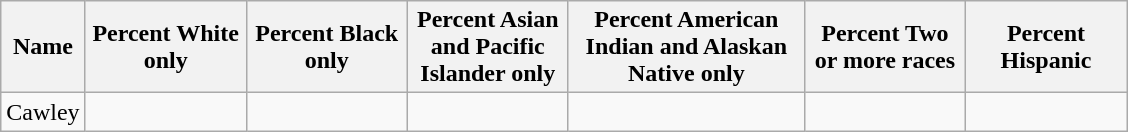<table class="wikitable">
<tr>
<th>Name</th>
<th scope="col" width="100">Percent White only</th>
<th scope="col" width="100">Percent Black only</th>
<th scope="col" width="100">Percent Asian and Pacific Islander only</th>
<th scope="col" width="150">Percent American Indian and Alaskan Native only</th>
<th scope="col" width="100">Percent Two or more races</th>
<th scope="col" width="100">Percent Hispanic</th>
</tr>
<tr>
<td>Cawley</td>
<td></td>
<td></td>
<td></td>
<td></td>
<td></td>
<td></td>
</tr>
</table>
